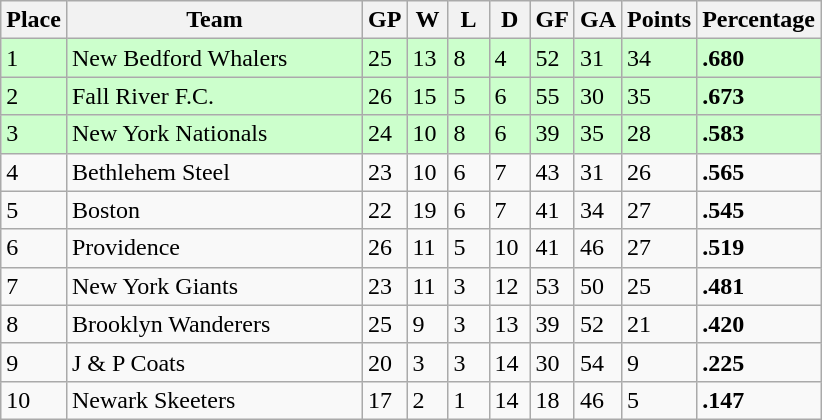<table class="wikitable">
<tr>
<th>Place</th>
<th width="190">Team</th>
<th width="20">GP</th>
<th width="20">W</th>
<th width="20">L</th>
<th width="20">D</th>
<th width="20">GF</th>
<th width="20">GA</th>
<th>Points</th>
<th>Percentage</th>
</tr>
<tr bgcolor=#ccffcc>
<td>1</td>
<td>New Bedford Whalers</td>
<td>25</td>
<td>13</td>
<td>8</td>
<td>4</td>
<td>52</td>
<td>31</td>
<td>34</td>
<td><strong>.680</strong></td>
</tr>
<tr bgcolor=#ccffcc>
<td>2</td>
<td>Fall River F.C.</td>
<td>26</td>
<td>15</td>
<td>5</td>
<td>6</td>
<td>55</td>
<td>30</td>
<td>35</td>
<td><strong>.673</strong></td>
</tr>
<tr bgcolor=#ccffcc>
<td>3</td>
<td>New York Nationals</td>
<td>24</td>
<td>10</td>
<td>8</td>
<td>6</td>
<td>39</td>
<td>35</td>
<td>28</td>
<td><strong>.583</strong></td>
</tr>
<tr>
<td>4</td>
<td>Bethlehem Steel</td>
<td>23</td>
<td>10</td>
<td>6</td>
<td>7</td>
<td>43</td>
<td>31</td>
<td>26</td>
<td><strong>.565</strong></td>
</tr>
<tr>
<td>5</td>
<td>Boston</td>
<td>22</td>
<td>19</td>
<td>6</td>
<td>7</td>
<td>41</td>
<td>34</td>
<td>27</td>
<td><strong>.545</strong></td>
</tr>
<tr>
<td>6</td>
<td>Providence</td>
<td>26</td>
<td>11</td>
<td>5</td>
<td>10</td>
<td>41</td>
<td>46</td>
<td>27</td>
<td><strong>.519</strong></td>
</tr>
<tr>
<td>7</td>
<td>New York Giants</td>
<td>23</td>
<td>11</td>
<td>3</td>
<td>12</td>
<td>53</td>
<td>50</td>
<td>25</td>
<td><strong>.481</strong></td>
</tr>
<tr>
<td>8</td>
<td>Brooklyn Wanderers</td>
<td>25</td>
<td>9</td>
<td>3</td>
<td>13</td>
<td>39</td>
<td>52</td>
<td>21</td>
<td><strong>.420</strong></td>
</tr>
<tr>
<td>9</td>
<td>J & P Coats</td>
<td>20</td>
<td>3</td>
<td>3</td>
<td>14</td>
<td>30</td>
<td>54</td>
<td>9</td>
<td><strong>.225</strong></td>
</tr>
<tr>
<td>10</td>
<td>Newark Skeeters</td>
<td>17</td>
<td>2</td>
<td>1</td>
<td>14</td>
<td>18</td>
<td>46</td>
<td>5</td>
<td><strong>.147</strong></td>
</tr>
</table>
